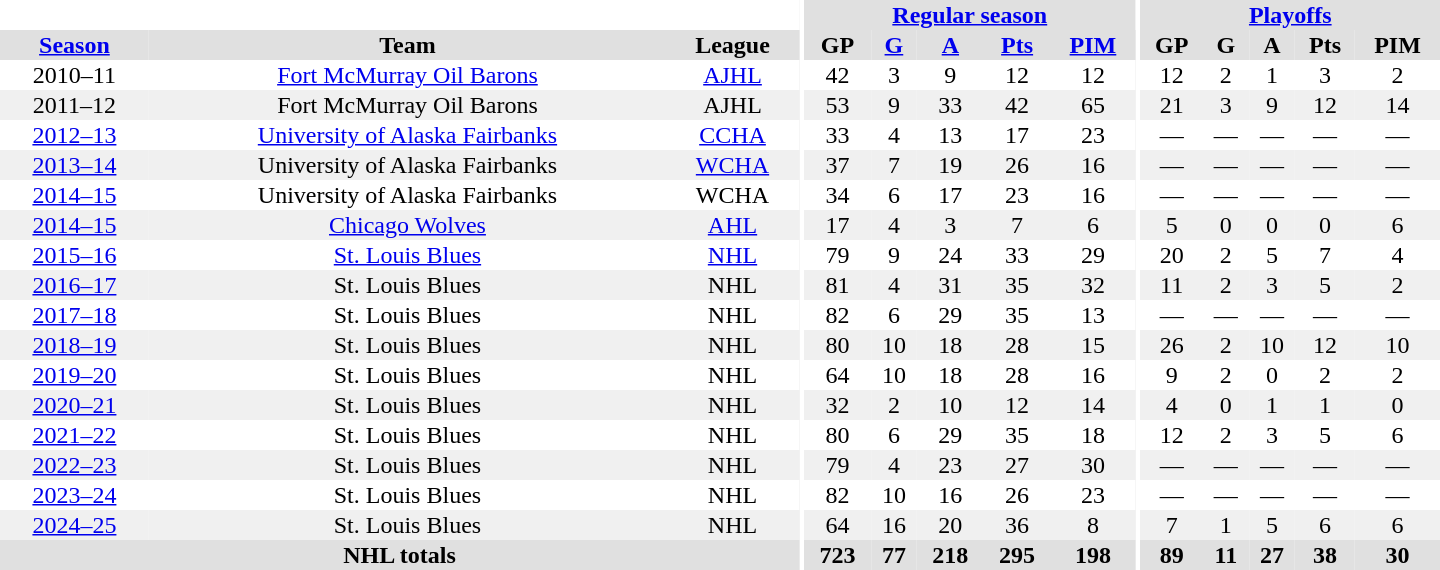<table border="0" cellpadding="1" cellspacing="0" style="text-align:center; width:60em">
<tr bgcolor="#e0e0e0">
<th colspan="3" bgcolor="#ffffff"></th>
<th rowspan="99" bgcolor="#ffffff"></th>
<th colspan="5"><a href='#'>Regular season</a></th>
<th rowspan="99" bgcolor="#ffffff"></th>
<th colspan="5"><a href='#'>Playoffs</a></th>
</tr>
<tr bgcolor="#e0e0e0">
<th><a href='#'>Season</a></th>
<th>Team</th>
<th>League</th>
<th>GP</th>
<th><a href='#'>G</a></th>
<th><a href='#'>A</a></th>
<th><a href='#'>Pts</a></th>
<th><a href='#'>PIM</a></th>
<th>GP</th>
<th>G</th>
<th>A</th>
<th>Pts</th>
<th>PIM</th>
</tr>
<tr>
<td>2010–11</td>
<td><a href='#'>Fort McMurray Oil Barons</a></td>
<td><a href='#'>AJHL</a></td>
<td>42</td>
<td>3</td>
<td>9</td>
<td>12</td>
<td>12</td>
<td>12</td>
<td>2</td>
<td>1</td>
<td>3</td>
<td>2</td>
</tr>
<tr bgcolor="#f0f0f0">
<td>2011–12</td>
<td>Fort McMurray Oil Barons</td>
<td>AJHL</td>
<td>53</td>
<td>9</td>
<td>33</td>
<td>42</td>
<td>65</td>
<td>21</td>
<td>3</td>
<td>9</td>
<td>12</td>
<td>14</td>
</tr>
<tr>
<td><a href='#'>2012–13</a></td>
<td><a href='#'>University of Alaska Fairbanks</a></td>
<td><a href='#'>CCHA</a></td>
<td>33</td>
<td>4</td>
<td>13</td>
<td>17</td>
<td>23</td>
<td>—</td>
<td>—</td>
<td>—</td>
<td>—</td>
<td>—</td>
</tr>
<tr bgcolor="#f0f0f0">
<td><a href='#'>2013–14</a></td>
<td>University of Alaska Fairbanks</td>
<td><a href='#'>WCHA</a></td>
<td>37</td>
<td>7</td>
<td>19</td>
<td>26</td>
<td>16</td>
<td>—</td>
<td>—</td>
<td>—</td>
<td>—</td>
<td>—</td>
</tr>
<tr>
<td><a href='#'>2014–15</a></td>
<td>University of Alaska Fairbanks</td>
<td>WCHA</td>
<td>34</td>
<td>6</td>
<td>17</td>
<td>23</td>
<td>16</td>
<td>—</td>
<td>—</td>
<td>—</td>
<td>—</td>
<td>—</td>
</tr>
<tr bgcolor="#f0f0f0">
<td><a href='#'>2014–15</a></td>
<td><a href='#'>Chicago Wolves</a></td>
<td><a href='#'>AHL</a></td>
<td>17</td>
<td>4</td>
<td>3</td>
<td>7</td>
<td>6</td>
<td>5</td>
<td>0</td>
<td>0</td>
<td>0</td>
<td>6</td>
</tr>
<tr>
<td><a href='#'>2015–16</a></td>
<td><a href='#'>St. Louis Blues</a></td>
<td><a href='#'>NHL</a></td>
<td>79</td>
<td>9</td>
<td>24</td>
<td>33</td>
<td>29</td>
<td>20</td>
<td>2</td>
<td>5</td>
<td>7</td>
<td>4</td>
</tr>
<tr bgcolor="#f0f0f0">
<td><a href='#'>2016–17</a></td>
<td>St. Louis Blues</td>
<td>NHL</td>
<td>81</td>
<td>4</td>
<td>31</td>
<td>35</td>
<td>32</td>
<td>11</td>
<td>2</td>
<td>3</td>
<td>5</td>
<td>2</td>
</tr>
<tr>
<td><a href='#'>2017–18</a></td>
<td>St. Louis Blues</td>
<td>NHL</td>
<td>82</td>
<td>6</td>
<td>29</td>
<td>35</td>
<td>13</td>
<td>—</td>
<td>—</td>
<td>—</td>
<td>—</td>
<td>—</td>
</tr>
<tr bgcolor="#f0f0f0">
<td><a href='#'>2018–19</a></td>
<td>St. Louis Blues</td>
<td>NHL</td>
<td>80</td>
<td>10</td>
<td>18</td>
<td>28</td>
<td>15</td>
<td>26</td>
<td>2</td>
<td>10</td>
<td>12</td>
<td>10</td>
</tr>
<tr>
<td><a href='#'>2019–20</a></td>
<td>St. Louis Blues</td>
<td>NHL</td>
<td>64</td>
<td>10</td>
<td>18</td>
<td>28</td>
<td>16</td>
<td>9</td>
<td>2</td>
<td>0</td>
<td>2</td>
<td>2</td>
</tr>
<tr bgcolor="#f0f0f0">
<td><a href='#'>2020–21</a></td>
<td>St. Louis Blues</td>
<td>NHL</td>
<td>32</td>
<td>2</td>
<td>10</td>
<td>12</td>
<td>14</td>
<td>4</td>
<td>0</td>
<td>1</td>
<td>1</td>
<td>0</td>
</tr>
<tr>
<td><a href='#'>2021–22</a></td>
<td>St. Louis Blues</td>
<td>NHL</td>
<td>80</td>
<td>6</td>
<td>29</td>
<td>35</td>
<td>18</td>
<td>12</td>
<td>2</td>
<td>3</td>
<td>5</td>
<td>6</td>
</tr>
<tr bgcolor="#f0f0f0">
<td><a href='#'>2022–23</a></td>
<td>St. Louis Blues</td>
<td>NHL</td>
<td>79</td>
<td>4</td>
<td>23</td>
<td>27</td>
<td>30</td>
<td>—</td>
<td>—</td>
<td>—</td>
<td>—</td>
<td>—</td>
</tr>
<tr>
<td><a href='#'>2023–24</a></td>
<td>St. Louis Blues</td>
<td>NHL</td>
<td>82</td>
<td>10</td>
<td>16</td>
<td>26</td>
<td>23</td>
<td>—</td>
<td>—</td>
<td>—</td>
<td>—</td>
<td>—</td>
</tr>
<tr bgcolor="#f0f0f0">
<td><a href='#'>2024–25</a></td>
<td>St. Louis Blues</td>
<td>NHL</td>
<td>64</td>
<td>16</td>
<td>20</td>
<td>36</td>
<td>8</td>
<td>7</td>
<td>1</td>
<td>5</td>
<td>6</td>
<td>6</td>
</tr>
<tr bgcolor="#e0e0e0">
<th colspan="3">NHL totals</th>
<th>723</th>
<th>77</th>
<th>218</th>
<th>295</th>
<th>198</th>
<th>89</th>
<th>11</th>
<th>27</th>
<th>38</th>
<th>30</th>
</tr>
</table>
